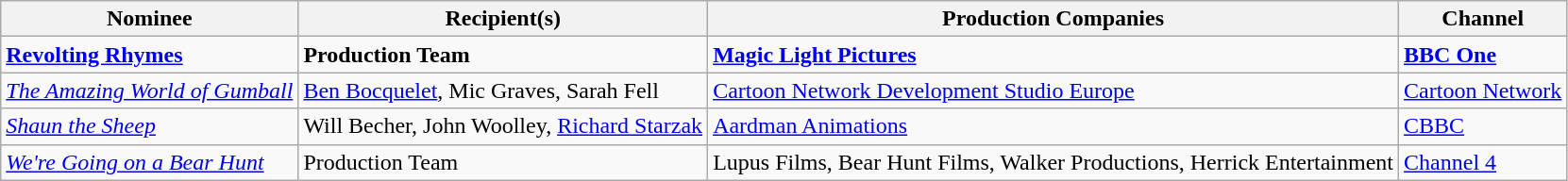<table class="wikitable">
<tr>
<th>Nominee</th>
<th>Recipient(s)</th>
<th>Production Companies</th>
<th>Channel</th>
</tr>
<tr>
<td><strong><a href='#'>Revolting Rhymes</a></strong></td>
<td><strong>Production Team</strong></td>
<td><strong><a href='#'>Magic Light Pictures</a></strong></td>
<td><strong><a href='#'>BBC One</a></strong></td>
</tr>
<tr>
<td><em><a href='#'>The Amazing World of Gumball</a></em></td>
<td><a href='#'>Ben Bocquelet</a>, Mic Graves, Sarah Fell</td>
<td><a href='#'>Cartoon Network Development Studio Europe</a></td>
<td><a href='#'>Cartoon Network</a></td>
</tr>
<tr>
<td><em><a href='#'>Shaun the Sheep</a></em></td>
<td>Will Becher, John Woolley, <a href='#'>Richard Starzak</a></td>
<td><a href='#'>Aardman Animations</a></td>
<td><a href='#'>CBBC</a></td>
</tr>
<tr>
<td><em><a href='#'>We're Going on a Bear Hunt</a></em></td>
<td>Production Team</td>
<td>Lupus Films, Bear Hunt Films, Walker Productions, Herrick Entertainment</td>
<td><a href='#'>Channel 4</a></td>
</tr>
</table>
